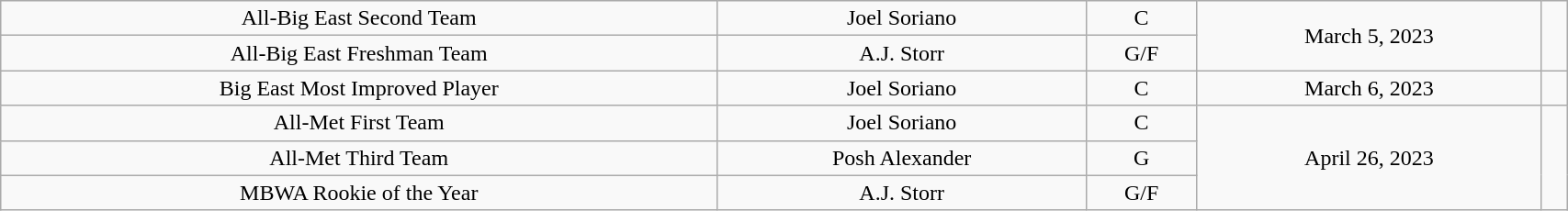<table class="wikitable" style="width: 90%;text-align: center;">
<tr align="center">
<td rowspan="1">All-Big East Second Team</td>
<td>Joel Soriano</td>
<td>C</td>
<td rowspan="2">March 5, 2023</td>
<td rowspan="2"></td>
</tr>
<tr align="center">
<td rowspan="1">All-Big East Freshman Team</td>
<td>A.J. Storr</td>
<td>G/F</td>
</tr>
<tr align="center">
<td rowspan="1">Big East Most Improved Player</td>
<td>Joel Soriano</td>
<td>C</td>
<td>March 6, 2023</td>
<td></td>
</tr>
<tr align="center">
<td rowspan="1">All-Met First Team</td>
<td>Joel Soriano</td>
<td>C</td>
<td rowspan="3">April 26, 2023</td>
<td rowspan="3"></td>
</tr>
<tr align="center">
<td rowspan="1">All-Met Third Team</td>
<td>Posh Alexander</td>
<td>G</td>
</tr>
<tr align="center">
<td rowspan="1">MBWA Rookie of the Year</td>
<td>A.J. Storr</td>
<td>G/F</td>
</tr>
</table>
